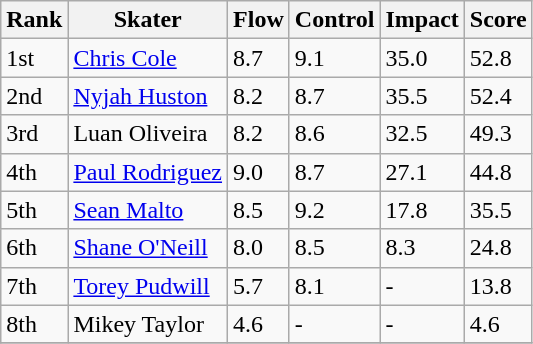<table class="wikitable">
<tr>
<th>Rank</th>
<th>Skater</th>
<th>Flow</th>
<th>Control</th>
<th>Impact</th>
<th>Score</th>
</tr>
<tr>
<td>1st</td>
<td><a href='#'>Chris Cole</a></td>
<td>8.7</td>
<td>9.1</td>
<td>35.0</td>
<td>52.8</td>
</tr>
<tr>
<td>2nd</td>
<td><a href='#'>Nyjah Huston</a></td>
<td>8.2</td>
<td>8.7</td>
<td>35.5</td>
<td>52.4</td>
</tr>
<tr>
<td>3rd</td>
<td>Luan Oliveira</td>
<td>8.2</td>
<td>8.6</td>
<td>32.5</td>
<td>49.3</td>
</tr>
<tr>
<td>4th</td>
<td><a href='#'>Paul Rodriguez</a></td>
<td>9.0</td>
<td>8.7</td>
<td>27.1</td>
<td>44.8</td>
</tr>
<tr>
<td>5th</td>
<td><a href='#'>Sean Malto</a></td>
<td>8.5</td>
<td>9.2</td>
<td>17.8</td>
<td>35.5</td>
</tr>
<tr>
<td>6th</td>
<td><a href='#'>Shane O'Neill</a></td>
<td>8.0</td>
<td>8.5</td>
<td>8.3</td>
<td>24.8</td>
</tr>
<tr>
<td>7th</td>
<td><a href='#'>Torey Pudwill</a></td>
<td>5.7</td>
<td>8.1</td>
<td>-</td>
<td>13.8</td>
</tr>
<tr>
<td>8th</td>
<td>Mikey Taylor</td>
<td>4.6</td>
<td>-</td>
<td>-</td>
<td>4.6</td>
</tr>
<tr>
</tr>
</table>
